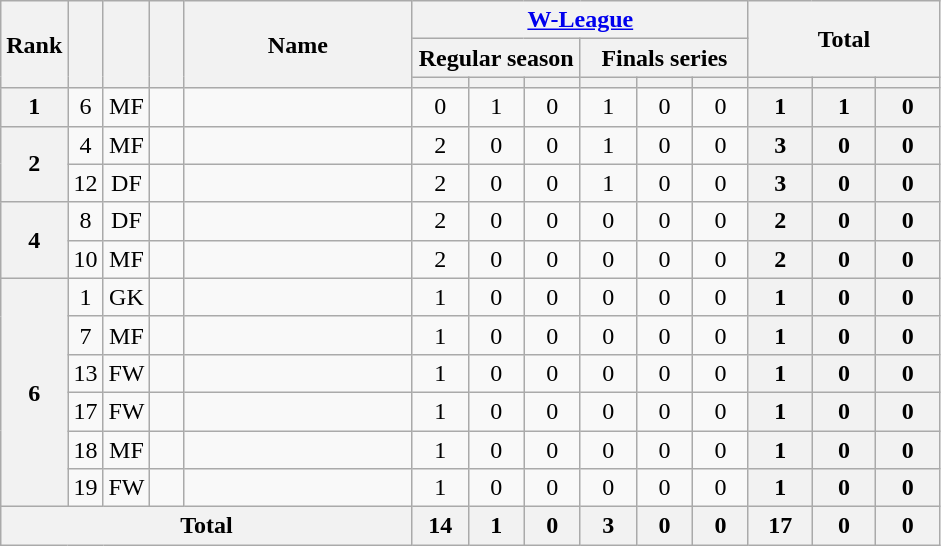<table class="wikitable sortable" style="text-align:center;">
<tr>
<th rowspan="3" width="15">Rank</th>
<th rowspan="3" width="15"></th>
<th rowspan="3" width="15"></th>
<th rowspan="3" width="15"></th>
<th rowspan="3" width="145">Name</th>
<th colspan="6" width="120"><a href='#'>W-League</a></th>
<th colspan="3" rowspan="2" width="120">Total</th>
</tr>
<tr>
<th colspan="3">Regular season</th>
<th colspan="3">Finals series</th>
</tr>
<tr>
<th style="width:30px"></th>
<th style="width:30px"></th>
<th style="width:30px"></th>
<th style="width:30px"></th>
<th style="width:30px"></th>
<th style="width:30px"></th>
<th style="width:30px"></th>
<th style="width:30px"></th>
<th style="width:30px"></th>
</tr>
<tr>
<th>1</th>
<td>6</td>
<td>MF</td>
<td></td>
<td align="left"><br></td>
<td>0</td>
<td>1</td>
<td>0<br></td>
<td>1</td>
<td>0</td>
<td>0<br></td>
<th>1</th>
<th>1</th>
<th>0</th>
</tr>
<tr>
<th rowspan="2">2</th>
<td>4</td>
<td>MF</td>
<td></td>
<td align="left"><br></td>
<td>2</td>
<td>0</td>
<td>0<br></td>
<td>1</td>
<td>0</td>
<td>0<br></td>
<th>3</th>
<th>0</th>
<th>0</th>
</tr>
<tr>
<td>12</td>
<td>DF</td>
<td></td>
<td align="left"><br></td>
<td>2</td>
<td>0</td>
<td>0<br></td>
<td>1</td>
<td>0</td>
<td>0<br></td>
<th>3</th>
<th>0</th>
<th>0</th>
</tr>
<tr>
<th rowspan="2">4</th>
<td>8</td>
<td>DF</td>
<td></td>
<td align="left"><br></td>
<td>2</td>
<td>0</td>
<td>0<br></td>
<td>0</td>
<td>0</td>
<td>0<br></td>
<th>2</th>
<th>0</th>
<th>0</th>
</tr>
<tr>
<td>10</td>
<td>MF</td>
<td></td>
<td align="left"><br></td>
<td>2</td>
<td>0</td>
<td>0<br></td>
<td>0</td>
<td>0</td>
<td>0<br></td>
<th>2</th>
<th>0</th>
<th>0</th>
</tr>
<tr>
<th rowspan="6">6</th>
<td>1</td>
<td>GK</td>
<td></td>
<td align="left"><br></td>
<td>1</td>
<td>0</td>
<td>0<br></td>
<td>0</td>
<td>0</td>
<td>0<br></td>
<th>1</th>
<th>0</th>
<th>0</th>
</tr>
<tr>
<td>7</td>
<td>MF</td>
<td></td>
<td align="left"><br></td>
<td>1</td>
<td>0</td>
<td>0<br></td>
<td>0</td>
<td>0</td>
<td>0<br></td>
<th>1</th>
<th>0</th>
<th>0</th>
</tr>
<tr>
<td>13</td>
<td>FW</td>
<td></td>
<td align="left"><br></td>
<td>1</td>
<td>0</td>
<td>0<br></td>
<td>0</td>
<td>0</td>
<td>0<br></td>
<th>1</th>
<th>0</th>
<th>0</th>
</tr>
<tr>
<td>17</td>
<td>FW</td>
<td></td>
<td align="left"><br></td>
<td>1</td>
<td>0</td>
<td>0<br></td>
<td>0</td>
<td>0</td>
<td>0<br></td>
<th>1</th>
<th>0</th>
<th>0</th>
</tr>
<tr>
<td>18</td>
<td>MF</td>
<td></td>
<td align="left"><br></td>
<td>1</td>
<td>0</td>
<td>0<br></td>
<td>0</td>
<td>0</td>
<td>0<br></td>
<th>1</th>
<th>0</th>
<th>0</th>
</tr>
<tr>
<td>19</td>
<td>FW</td>
<td></td>
<td align="left"><br></td>
<td>1</td>
<td>0</td>
<td>0<br></td>
<td>0</td>
<td>0</td>
<td>0<br></td>
<th>1</th>
<th>0</th>
<th>0</th>
</tr>
<tr>
<th colspan="5">Total<br></th>
<th>14</th>
<th>1</th>
<th>0<br></th>
<th>3</th>
<th>0</th>
<th>0<br></th>
<th>17</th>
<th>0</th>
<th>0</th>
</tr>
</table>
